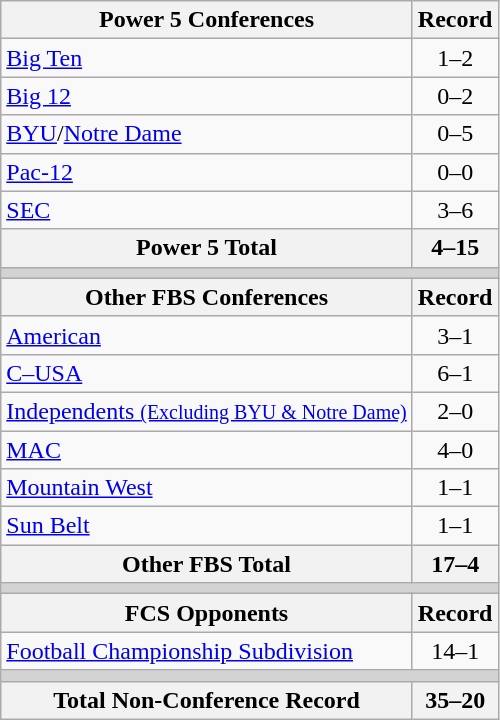<table class="wikitable">
<tr>
<th>Power 5 Conferences</th>
<th>Record</th>
</tr>
<tr>
<td><a href='#'>Big Ten</a></td>
<td align=center>1–2</td>
</tr>
<tr>
<td><a href='#'>Big 12</a></td>
<td align=center>0–2</td>
</tr>
<tr>
<td><a href='#'>BYU</a>/<a href='#'>Notre Dame</a></td>
<td align=center>0–5</td>
</tr>
<tr>
<td><a href='#'>Pac-12</a></td>
<td align=center>0–0</td>
</tr>
<tr>
<td><a href='#'>SEC</a></td>
<td align=center>3–6</td>
</tr>
<tr>
<th>Power 5 Total</th>
<th>4–15</th>
</tr>
<tr>
<th colspan="2" style="background:lightgrey;"></th>
</tr>
<tr>
<th>Other FBS Conferences</th>
<th>Record</th>
</tr>
<tr>
<td><a href='#'>American</a></td>
<td align=center>3–1</td>
</tr>
<tr>
<td><a href='#'>C–USA</a></td>
<td align=center>6–1</td>
</tr>
<tr>
<td><a href='#'>Independents <small>(Excluding BYU & Notre Dame)</small></a></td>
<td align=center>2–0</td>
</tr>
<tr>
<td><a href='#'>MAC</a></td>
<td align=center>4–0</td>
</tr>
<tr>
<td><a href='#'>Mountain West</a></td>
<td align=center>1–1</td>
</tr>
<tr>
<td><a href='#'>Sun Belt</a></td>
<td align=center>1–1</td>
</tr>
<tr>
<th>Other FBS Total</th>
<th>17–4</th>
</tr>
<tr>
<th colspan="2" style="background:lightgrey;"></th>
</tr>
<tr>
<th>FCS Opponents</th>
<th>Record</th>
</tr>
<tr>
<td><a href='#'>Football Championship Subdivision</a></td>
<td align=center>14–1</td>
</tr>
<tr>
<th colspan="2" style="background:lightgrey;"></th>
</tr>
<tr>
<th>Total Non-Conference Record</th>
<th>35–20</th>
</tr>
</table>
